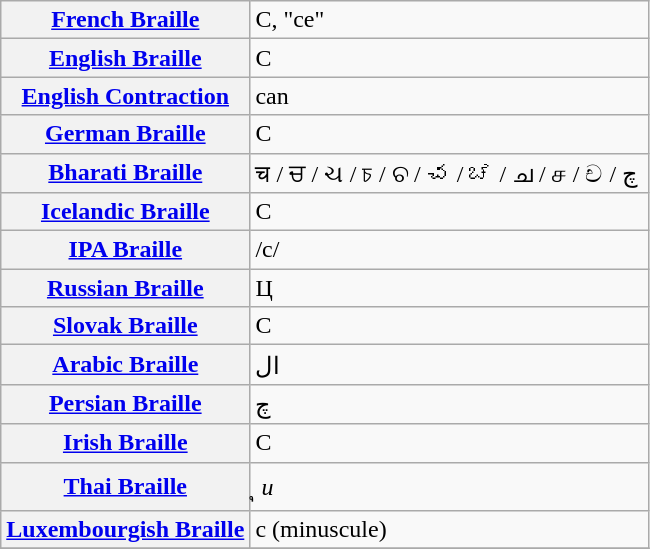<table class="wikitable">
<tr>
<th align=left><a href='#'>French Braille</a></th>
<td>C, "ce"</td>
</tr>
<tr>
<th align=left><a href='#'>English Braille</a></th>
<td>C</td>
</tr>
<tr>
<th align=left><a href='#'>English Contraction</a></th>
<td>can</td>
</tr>
<tr>
<th align=left><a href='#'>German Braille</a></th>
<td>C</td>
</tr>
<tr>
<th align=left><a href='#'>Bharati Braille</a></th>
<td>च / ਚ / ચ / চ / ଚ / చ / ಚ / ച / ச / ච / چ ‎</td>
</tr>
<tr>
<th align=left><a href='#'>Icelandic Braille</a></th>
<td>C</td>
</tr>
<tr>
<th align=left><a href='#'>IPA Braille</a></th>
<td>/c/</td>
</tr>
<tr>
<th align=left><a href='#'>Russian Braille</a></th>
<td>Ц</td>
</tr>
<tr>
<th align=left><a href='#'>Slovak Braille</a></th>
<td>C</td>
</tr>
<tr>
<th align=left><a href='#'>Arabic Braille</a></th>
<td>ال</td>
</tr>
<tr>
<th align=left><a href='#'>Persian Braille</a></th>
<td>ﭺ</td>
</tr>
<tr>
<th align=left><a href='#'>Irish Braille</a></th>
<td>C</td>
</tr>
<tr>
<th align=left><a href='#'>Thai Braille</a></th>
<td>ุ <em>u</em></td>
</tr>
<tr>
<th align=left><a href='#'>Luxembourgish Braille</a></th>
<td>c (minuscule)</td>
</tr>
<tr>
</tr>
</table>
